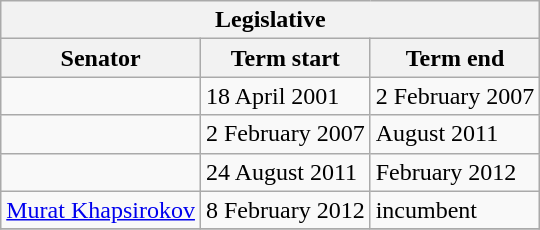<table class="wikitable sortable">
<tr>
<th colspan=3>Legislative</th>
</tr>
<tr>
<th>Senator</th>
<th>Term start</th>
<th>Term end</th>
</tr>
<tr>
<td></td>
<td>18 April 2001</td>
<td>2 February 2007</td>
</tr>
<tr>
<td></td>
<td>2 February 2007</td>
<td>August 2011</td>
</tr>
<tr>
<td></td>
<td>24 August 2011</td>
<td>February 2012</td>
</tr>
<tr>
<td><a href='#'>Murat Khapsirokov</a></td>
<td>8 February 2012</td>
<td>incumbent</td>
</tr>
<tr>
</tr>
</table>
